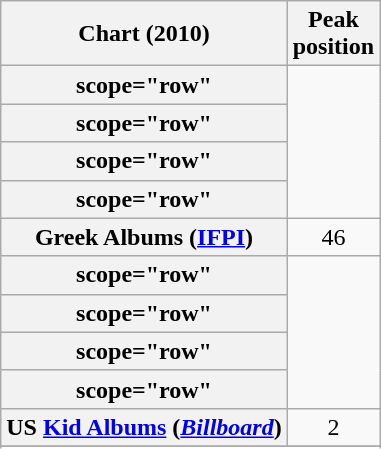<table class="wikitable sortable plainrowheaders" style="text-align:center">
<tr>
<th scope="col">Chart (2010)</th>
<th scope="col">Peak<br>position</th>
</tr>
<tr>
<th>scope="row" </th>
</tr>
<tr>
<th>scope="row" </th>
</tr>
<tr>
<th>scope="row" </th>
</tr>
<tr>
<th>scope="row" </th>
</tr>
<tr>
<th scope="row">Greek Albums (<a href='#'>IFPI</a>)</th>
<td>46</td>
</tr>
<tr>
<th>scope="row" </th>
</tr>
<tr>
<th>scope="row" </th>
</tr>
<tr>
<th>scope="row" </th>
</tr>
<tr>
<th>scope="row" </th>
</tr>
<tr>
<th scope="row">US <a href='#'>Kid Albums</a> (<em><a href='#'>Billboard</a></em>)</th>
<td>2</td>
</tr>
<tr>
</tr>
<tr>
</tr>
</table>
